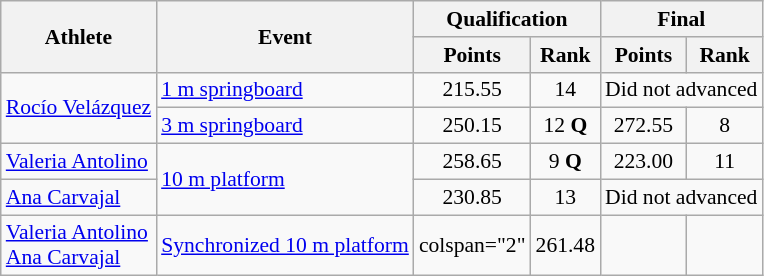<table class="wikitable" style="text-align: center; font-size:90%">
<tr>
<th rowspan="2">Athlete</th>
<th rowspan="2">Event</th>
<th colspan="2">Qualification</th>
<th colspan="2">Final</th>
</tr>
<tr>
<th>Points</th>
<th>Rank</th>
<th>Points</th>
<th>Rank</th>
</tr>
<tr>
<td align="left" rowspan=2><a href='#'>Rocío Velázquez</a></td>
<td align="left"><a href='#'>1 m springboard</a></td>
<td>215.55</td>
<td>14</td>
<td colspan=2>Did not advanced</td>
</tr>
<tr>
<td align="left"><a href='#'>3 m springboard</a></td>
<td>250.15</td>
<td>12 <strong>Q</strong></td>
<td>272.55</td>
<td>8</td>
</tr>
<tr>
<td align="left"><a href='#'>Valeria Antolino</a></td>
<td align="left" rowspan=2><a href='#'>10 m platform</a></td>
<td>258.65</td>
<td>9 <strong>Q</strong></td>
<td>223.00</td>
<td>11</td>
</tr>
<tr>
<td align="left"><a href='#'>Ana Carvajal</a></td>
<td>230.85</td>
<td>13</td>
<td colspan=2>Did not advanced</td>
</tr>
<tr>
<td align="left"><a href='#'>Valeria Antolino</a><br><a href='#'>Ana Carvajal</a></td>
<td align="left"><a href='#'>Synchronized 10 m platform</a></td>
<td>colspan="2" </td>
<td>261.48</td>
<td></td>
</tr>
</table>
